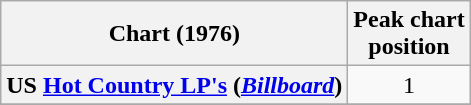<table class="wikitable plainrowheaders" style="text-align:center">
<tr>
<th scope="col">Chart (1976)</th>
<th scope="col">Peak chart<br>position</th>
</tr>
<tr>
<th scope = "row">US <a href='#'>Hot Country LP's</a> (<em><a href='#'>Billboard</a></em>)</th>
<td>1</td>
</tr>
<tr>
</tr>
</table>
